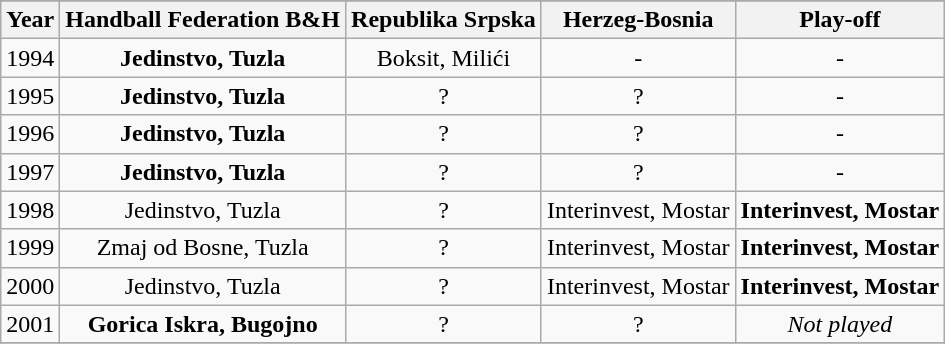<table class="wikitable" style="text-align:center;">
<tr>
</tr>
<tr style="background-color:#FFFF99;">
<th>Year</th>
<th>Handball Federation B&H</th>
<th>Republika Srpska</th>
<th>Herzeg-Bosnia</th>
<th>Play-off</th>
</tr>
<tr>
<td>1994</td>
<td><strong>Jedinstvo, Tuzla</strong></td>
<td>Boksit, Milići</td>
<td>-</td>
<td>-</td>
</tr>
<tr>
<td>1995</td>
<td><strong>Jedinstvo, Tuzla</strong></td>
<td>?</td>
<td>?</td>
<td>-</td>
</tr>
<tr>
<td>1996</td>
<td><strong>Jedinstvo, Tuzla</strong></td>
<td>?</td>
<td>?</td>
<td>-</td>
</tr>
<tr>
<td>1997</td>
<td><strong>Jedinstvo, Tuzla</strong></td>
<td>?</td>
<td>?</td>
<td>-</td>
</tr>
<tr>
<td>1998</td>
<td>Jedinstvo, Tuzla</td>
<td>?</td>
<td>Interinvest, Mostar</td>
<td><strong>Interinvest, Mostar</strong></td>
</tr>
<tr>
<td>1999</td>
<td>Zmaj od Bosne, Tuzla</td>
<td>?</td>
<td>Interinvest, Mostar</td>
<td><strong>Interinvest, Mostar</strong></td>
</tr>
<tr>
<td>2000</td>
<td>Jedinstvo, Tuzla</td>
<td>?</td>
<td>Interinvest, Mostar</td>
<td><strong>Interinvest, Mostar</strong></td>
</tr>
<tr>
<td>2001</td>
<td><strong>Gorica Iskra, Bugojno</strong></td>
<td>?</td>
<td>?</td>
<td><em>Not played</em></td>
</tr>
<tr>
</tr>
</table>
